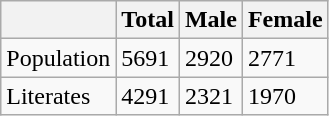<table class="wikitable sortable">
<tr>
<th></th>
<th>Total</th>
<th>Male</th>
<th>Female</th>
</tr>
<tr>
<td>Population</td>
<td>5691</td>
<td>2920</td>
<td>2771</td>
</tr>
<tr>
<td>Literates</td>
<td>4291</td>
<td>2321</td>
<td>1970</td>
</tr>
</table>
